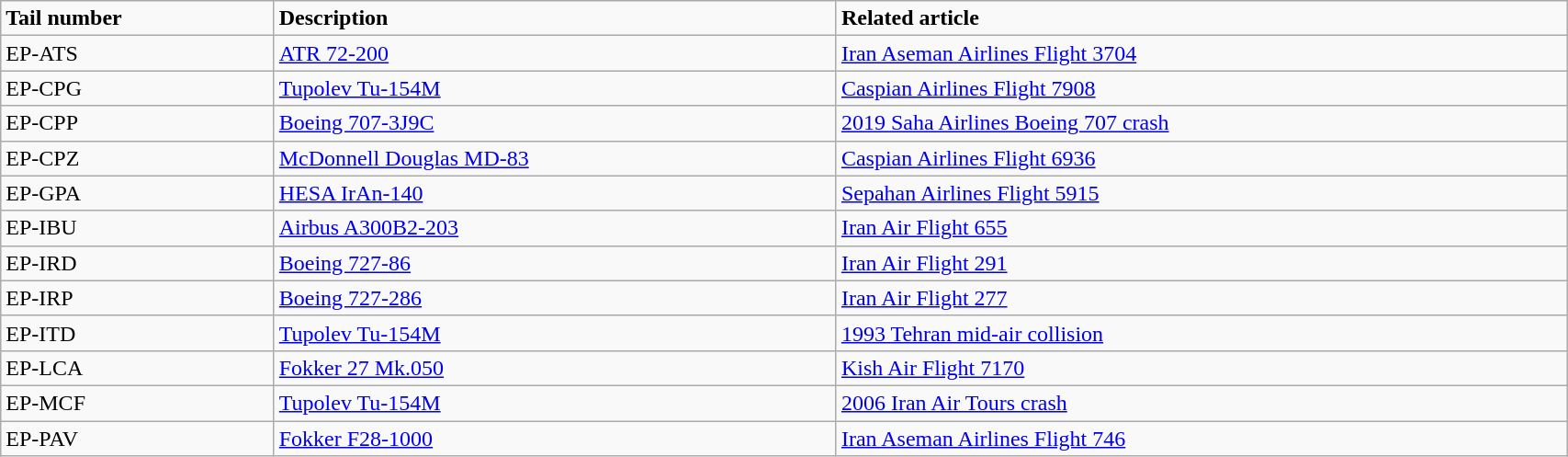<table class="wikitable" width="90%">
<tr>
<td><strong>Tail number</strong></td>
<td><strong>Description</strong></td>
<td><strong>Related article</strong></td>
</tr>
<tr>
<td>EP-ATS</td>
<td><a href='#'>ATR 72-200</a></td>
<td><a href='#'>Iran Aseman Airlines Flight 3704</a></td>
</tr>
<tr>
<td>EP-CPG</td>
<td><a href='#'>Tupolev Tu-154M</a></td>
<td><a href='#'>Caspian Airlines Flight 7908</a></td>
</tr>
<tr>
<td>EP-CPP</td>
<td><a href='#'>Boeing 707-3J9C</a></td>
<td><a href='#'>2019 Saha Airlines Boeing 707 crash</a></td>
</tr>
<tr>
<td>EP-CPZ</td>
<td><a href='#'>McDonnell Douglas MD-83</a></td>
<td><a href='#'>Caspian Airlines Flight 6936</a></td>
</tr>
<tr>
<td>EP-GPA</td>
<td><a href='#'>HESA IrAn-140</a></td>
<td><a href='#'>Sepahan Airlines Flight 5915</a></td>
</tr>
<tr>
<td>EP-IBU</td>
<td><a href='#'>Airbus A300B2-203</a></td>
<td><a href='#'>Iran Air Flight 655</a></td>
</tr>
<tr>
<td>EP-IRD</td>
<td><a href='#'>Boeing 727-86</a></td>
<td><a href='#'>Iran Air Flight 291</a></td>
</tr>
<tr>
<td>EP-IRP</td>
<td><a href='#'>Boeing 727-286</a></td>
<td><a href='#'>Iran Air Flight 277</a></td>
</tr>
<tr>
<td>EP-ITD</td>
<td><a href='#'>Tupolev Tu-154M</a></td>
<td><a href='#'>1993 Tehran mid-air collision</a></td>
</tr>
<tr>
<td>EP-LCA</td>
<td><a href='#'>Fokker 27 Mk.050</a></td>
<td><a href='#'>Kish Air Flight 7170</a></td>
</tr>
<tr>
<td>EP-MCF</td>
<td><a href='#'>Tupolev Tu-154M</a></td>
<td><a href='#'>2006 Iran Air Tours crash</a></td>
</tr>
<tr>
<td>EP-PAV</td>
<td><a href='#'>Fokker F28-1000</a></td>
<td><a href='#'>Iran Aseman Airlines Flight 746</a></td>
</tr>
</table>
